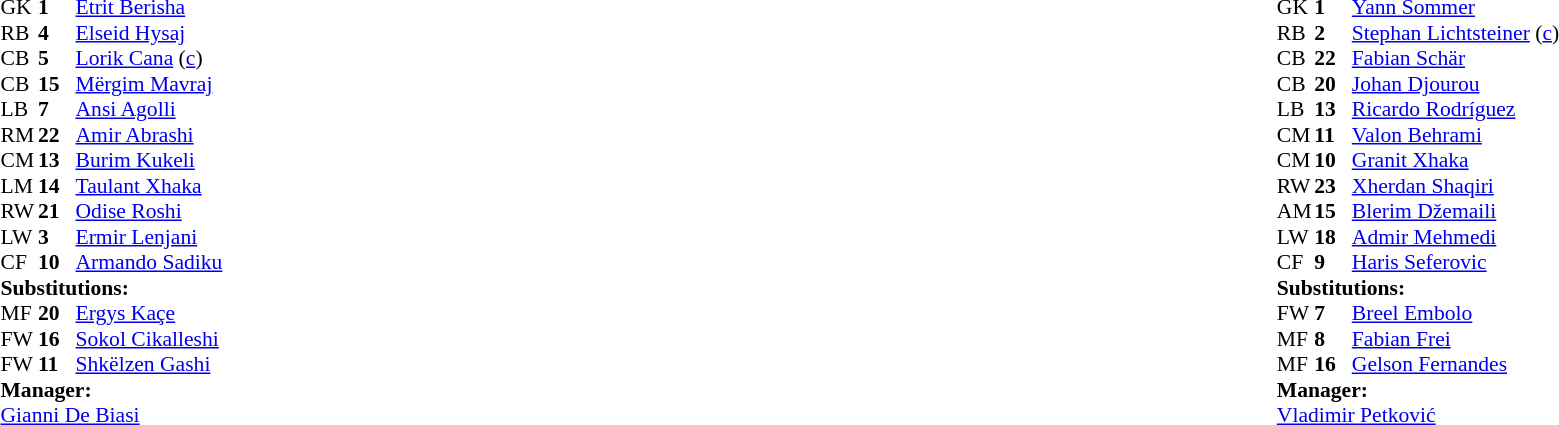<table style="width:100%;">
<tr>
<td style="vertical-align:top; width:40%;"><br><table style="font-size:90%" cellspacing="0" cellpadding="0">
<tr>
<th width="25"></th>
<th width="25"></th>
</tr>
<tr>
<td>GK</td>
<td><strong>1</strong></td>
<td><a href='#'>Etrit Berisha</a></td>
</tr>
<tr>
<td>RB</td>
<td><strong>4</strong></td>
<td><a href='#'>Elseid Hysaj</a></td>
</tr>
<tr>
<td>CB</td>
<td><strong>5</strong></td>
<td><a href='#'>Lorik Cana</a> (<a href='#'>c</a>)</td>
<td></td>
</tr>
<tr>
<td>CB</td>
<td><strong>15</strong></td>
<td><a href='#'>Mërgim Mavraj</a></td>
<td></td>
</tr>
<tr>
<td>LB</td>
<td><strong>7</strong></td>
<td><a href='#'>Ansi Agolli</a></td>
</tr>
<tr>
<td>RM</td>
<td><strong>22</strong></td>
<td><a href='#'>Amir Abrashi</a></td>
</tr>
<tr>
<td>CM</td>
<td><strong>13</strong></td>
<td><a href='#'>Burim Kukeli</a></td>
<td></td>
</tr>
<tr>
<td>LM</td>
<td><strong>14</strong></td>
<td><a href='#'>Taulant Xhaka</a></td>
<td></td>
<td></td>
</tr>
<tr>
<td>RW</td>
<td><strong>21</strong></td>
<td><a href='#'>Odise Roshi</a></td>
<td></td>
<td></td>
</tr>
<tr>
<td>LW</td>
<td><strong>3</strong></td>
<td><a href='#'>Ermir Lenjani</a></td>
</tr>
<tr>
<td>CF</td>
<td><strong>10</strong></td>
<td><a href='#'>Armando Sadiku</a></td>
<td></td>
<td></td>
</tr>
<tr>
<td colspan=3><strong>Substitutions:</strong></td>
</tr>
<tr>
<td>MF</td>
<td><strong>20</strong></td>
<td><a href='#'>Ergys Kaçe</a></td>
<td></td>
<td></td>
</tr>
<tr>
<td>FW</td>
<td><strong>16</strong></td>
<td><a href='#'>Sokol Cikalleshi</a></td>
<td></td>
<td></td>
</tr>
<tr>
<td>FW</td>
<td><strong>11</strong></td>
<td><a href='#'>Shkëlzen Gashi</a></td>
<td></td>
<td></td>
</tr>
<tr>
<td colspan=3><strong>Manager:</strong></td>
</tr>
<tr>
<td colspan=3> <a href='#'>Gianni De Biasi</a></td>
</tr>
</table>
</td>
<td valign="top"></td>
<td style="vertical-align:top; width:50%;"><br><table style="font-size:90%; margin:auto;" cellspacing="0" cellpadding="0">
<tr>
<th width=25></th>
<th width=25></th>
</tr>
<tr>
<td>GK</td>
<td><strong>1</strong></td>
<td><a href='#'>Yann Sommer</a></td>
</tr>
<tr>
<td>RB</td>
<td><strong>2</strong></td>
<td><a href='#'>Stephan Lichtsteiner</a> (<a href='#'>c</a>)</td>
</tr>
<tr>
<td>CB</td>
<td><strong>22</strong></td>
<td><a href='#'>Fabian Schär</a></td>
<td></td>
</tr>
<tr>
<td>CB</td>
<td><strong>20</strong></td>
<td><a href='#'>Johan Djourou</a></td>
</tr>
<tr>
<td>LB</td>
<td><strong>13</strong></td>
<td><a href='#'>Ricardo Rodríguez</a></td>
</tr>
<tr>
<td>CM</td>
<td><strong>11</strong></td>
<td><a href='#'>Valon Behrami</a></td>
<td></td>
</tr>
<tr>
<td>CM</td>
<td><strong>10</strong></td>
<td><a href='#'>Granit Xhaka</a></td>
</tr>
<tr>
<td>RW</td>
<td><strong>23</strong></td>
<td><a href='#'>Xherdan Shaqiri</a></td>
<td></td>
<td></td>
</tr>
<tr>
<td>AM</td>
<td><strong>15</strong></td>
<td><a href='#'>Blerim Džemaili</a></td>
<td></td>
<td></td>
</tr>
<tr>
<td>LW</td>
<td><strong>18</strong></td>
<td><a href='#'>Admir Mehmedi</a></td>
<td></td>
<td></td>
</tr>
<tr>
<td>CF</td>
<td><strong>9</strong></td>
<td><a href='#'>Haris Seferovic</a></td>
</tr>
<tr>
<td colspan=3><strong>Substitutions:</strong></td>
</tr>
<tr>
<td>FW</td>
<td><strong>7</strong></td>
<td><a href='#'>Breel Embolo</a></td>
<td></td>
<td></td>
</tr>
<tr>
<td>MF</td>
<td><strong>8</strong></td>
<td><a href='#'>Fabian Frei</a></td>
<td></td>
<td></td>
</tr>
<tr>
<td>MF</td>
<td><strong>16</strong></td>
<td><a href='#'>Gelson Fernandes</a></td>
<td></td>
<td></td>
</tr>
<tr>
<td colspan=3><strong>Manager:</strong></td>
</tr>
<tr>
<td colspan=3><a href='#'>Vladimir Petković</a></td>
</tr>
</table>
</td>
</tr>
</table>
